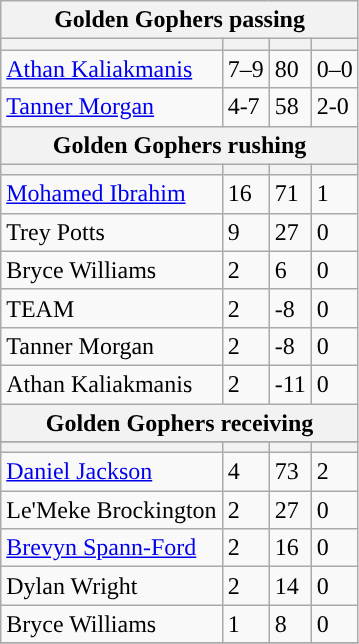<table class="wikitable plainrowheaders">
<tr>
<th colspan="6">Golden Gophers passing</th>
</tr>
<tr>
<th scope="col"></th>
<th scope="col"></th>
<th scope="col"></th>
<th scope="col"></th>
</tr>
<tr>
<td><a href='#'>Athan Kaliakmanis</a></td>
<td>7–9</td>
<td>80</td>
<td>0–0</td>
</tr>
<tr>
<td><a href='#'>Tanner Morgan</a></td>
<td>4-7</td>
<td>58</td>
<td>2-0</td>
</tr>
<tr>
<th colspan="6">Golden Gophers rushing</th>
</tr>
<tr>
<th scope="col"></th>
<th scope="col"></th>
<th scope="col"></th>
<th scope="col"></th>
</tr>
<tr>
<td><a href='#'>Mohamed Ibrahim</a></td>
<td>16</td>
<td>71</td>
<td>1</td>
</tr>
<tr>
<td>Trey Potts</td>
<td>9</td>
<td>27</td>
<td>0</td>
</tr>
<tr>
<td>Bryce Williams</td>
<td>2</td>
<td>6</td>
<td>0</td>
</tr>
<tr>
<td>TEAM</td>
<td>2</td>
<td>-8</td>
<td>0</td>
</tr>
<tr>
<td>Tanner Morgan</td>
<td>2</td>
<td>-8</td>
<td>0</td>
</tr>
<tr>
<td>Athan Kaliakmanis</td>
<td>2</td>
<td>-11</td>
<td>0</td>
</tr>
<tr>
<th colspan="6">Golden Gophers receiving</th>
</tr>
<tr>
</tr>
<tr>
<th scope="col"></th>
<th scope="col"></th>
<th scope="col"></th>
<th scope="col"></th>
</tr>
<tr>
<td><a href='#'>Daniel Jackson</a></td>
<td>4</td>
<td>73</td>
<td>2</td>
</tr>
<tr>
<td>Le'Meke Brockington</td>
<td>2</td>
<td>27</td>
<td>0</td>
</tr>
<tr>
<td><a href='#'>Brevyn Spann-Ford</a></td>
<td>2</td>
<td>16</td>
<td>0</td>
</tr>
<tr>
<td>Dylan Wright</td>
<td>2</td>
<td>14</td>
<td>0</td>
</tr>
<tr>
<td>Bryce Williams</td>
<td>1</td>
<td>8</td>
<td>0</td>
</tr>
<tr>
</tr>
</table>
